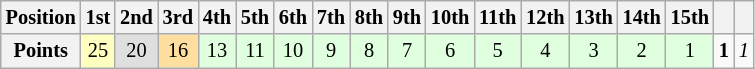<table class="wikitable" style="font-size: 85%">
<tr>
<th>Position</th>
<th>1st</th>
<th>2nd</th>
<th>3rd</th>
<th>4th</th>
<th>5th</th>
<th>6th</th>
<th>7th</th>
<th>8th</th>
<th>9th</th>
<th>10th</th>
<th>11th</th>
<th>12th</th>
<th>13th</th>
<th>14th</th>
<th>15th</th>
<th></th>
<th></th>
</tr>
<tr align="center">
<th>Points</th>
<td style="background:#FFFFBF;">25</td>
<td style="background:#DFDFDF;">20</td>
<td style="background:#FFDF9F;">16</td>
<td style="background:#DFFFDF;">13</td>
<td style="background:#DFFFDF;">11</td>
<td style="background:#DFFFDF;">10</td>
<td style="background:#DFFFDF;">9</td>
<td style="background:#DFFFDF;">8</td>
<td style="background:#DFFFDF;">7</td>
<td style="background:#DFFFDF;">6</td>
<td style="background:#DFFFDF;">5</td>
<td style="background:#DFFFDF;">4</td>
<td style="background:#DFFFDF;">3</td>
<td style="background:#DFFFDF;">2</td>
<td style="background:#DFFFDF;">1</td>
<td><strong>1</strong></td>
<td><em>1</em></td>
</tr>
</table>
